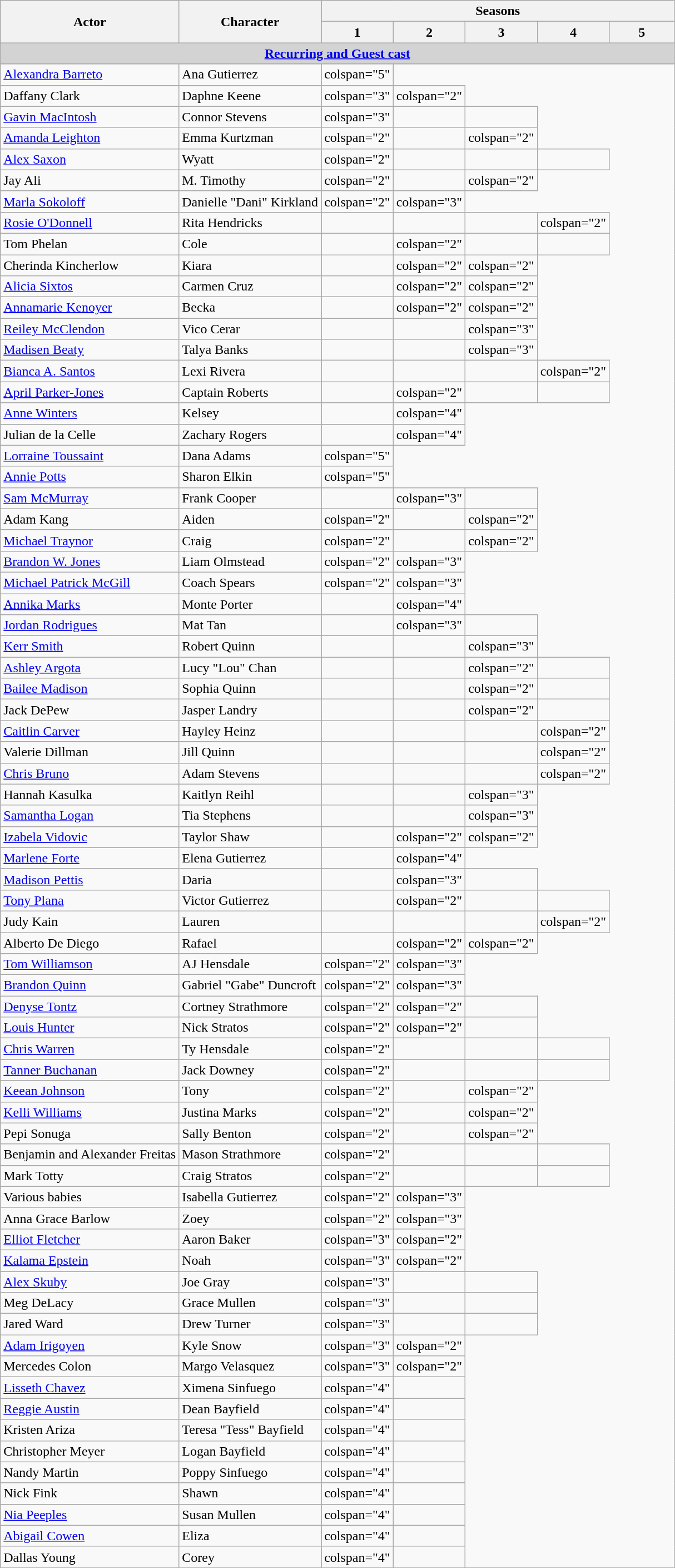<table class="wikitable">
<tr>
<th rowspan="2">Actor</th>
<th rowspan="2">Character</th>
<th colspan="5">Seasons</th>
</tr>
<tr>
<th style="width:53pt;">1</th>
<th style="width:53pt;">2</th>
<th style="width:53pt;">3</th>
<th style="width:53pt;">4</th>
<th style="width:53pt;">5</th>
</tr>
<tr>
<th colspan="8" style="background:lightgrey;"><a href='#'>Recurring and Guest cast</a></th>
</tr>
<tr>
<td><a href='#'>Alexandra Barreto</a></td>
<td>Ana Gutierrez</td>
<td>colspan="5" </td>
</tr>
<tr>
<td>Daffany Clark</td>
<td>Daphne Keene</td>
<td>colspan="3" </td>
<td>colspan="2" </td>
</tr>
<tr>
<td><a href='#'>Gavin MacIntosh</a></td>
<td>Connor Stevens</td>
<td>colspan="3" </td>
<td></td>
<td></td>
</tr>
<tr>
<td><a href='#'>Amanda Leighton</a></td>
<td>Emma Kurtzman</td>
<td>colspan="2" </td>
<td></td>
<td>colspan="2" </td>
</tr>
<tr>
<td><a href='#'>Alex Saxon</a></td>
<td>Wyatt</td>
<td>colspan="2" </td>
<td></td>
<td></td>
<td></td>
</tr>
<tr>
<td>Jay Ali</td>
<td>M. Timothy</td>
<td>colspan="2" </td>
<td></td>
<td>colspan="2" </td>
</tr>
<tr>
<td><a href='#'>Marla Sokoloff</a></td>
<td>Danielle "Dani" Kirkland</td>
<td>colspan="2" </td>
<td>colspan="3" </td>
</tr>
<tr>
<td><a href='#'>Rosie O'Donnell</a></td>
<td>Rita Hendricks</td>
<td></td>
<td></td>
<td></td>
<td>colspan="2" </td>
</tr>
<tr>
<td>Tom Phelan</td>
<td>Cole</td>
<td></td>
<td>colspan="2" </td>
<td></td>
<td></td>
</tr>
<tr>
<td>Cherinda Kincherlow</td>
<td>Kiara</td>
<td></td>
<td>colspan="2" </td>
<td>colspan="2" </td>
</tr>
<tr>
<td><a href='#'>Alicia Sixtos</a></td>
<td>Carmen Cruz</td>
<td></td>
<td>colspan="2" </td>
<td>colspan="2" </td>
</tr>
<tr>
<td><a href='#'>Annamarie Kenoyer</a></td>
<td>Becka</td>
<td></td>
<td>colspan="2" </td>
<td>colspan="2" </td>
</tr>
<tr>
<td><a href='#'>Reiley McClendon</a></td>
<td>Vico Cerar</td>
<td></td>
<td></td>
<td>colspan="3" </td>
</tr>
<tr>
<td><a href='#'>Madisen Beaty</a></td>
<td>Talya Banks</td>
<td></td>
<td></td>
<td>colspan="3" </td>
</tr>
<tr>
<td><a href='#'>Bianca A. Santos</a></td>
<td>Lexi Rivera</td>
<td></td>
<td></td>
<td></td>
<td>colspan="2" </td>
</tr>
<tr>
<td><a href='#'>April Parker-Jones</a></td>
<td>Captain Roberts</td>
<td></td>
<td>colspan="2" </td>
<td></td>
<td></td>
</tr>
<tr>
<td><a href='#'>Anne Winters</a></td>
<td>Kelsey</td>
<td></td>
<td>colspan="4" </td>
</tr>
<tr>
<td>Julian de la Celle</td>
<td>Zachary Rogers</td>
<td></td>
<td>colspan="4" </td>
</tr>
<tr>
<td><a href='#'>Lorraine Toussaint</a></td>
<td>Dana Adams</td>
<td>colspan="5" </td>
</tr>
<tr>
<td><a href='#'>Annie Potts</a></td>
<td>Sharon Elkin</td>
<td>colspan="5" </td>
</tr>
<tr>
<td><a href='#'>Sam McMurray</a></td>
<td>Frank Cooper</td>
<td></td>
<td>colspan="3" </td>
<td></td>
</tr>
<tr>
<td>Adam Kang</td>
<td>Aiden</td>
<td>colspan="2" </td>
<td></td>
<td>colspan="2" </td>
</tr>
<tr>
<td><a href='#'>Michael Traynor</a></td>
<td>Craig</td>
<td>colspan="2" </td>
<td></td>
<td>colspan="2" </td>
</tr>
<tr>
<td><a href='#'>Brandon W. Jones</a></td>
<td>Liam Olmstead</td>
<td>colspan="2" </td>
<td>colspan="3" </td>
</tr>
<tr>
<td><a href='#'>Michael Patrick McGill</a></td>
<td>Coach Spears</td>
<td>colspan="2" </td>
<td>colspan="3" </td>
</tr>
<tr>
<td><a href='#'>Annika Marks</a></td>
<td>Monte Porter</td>
<td></td>
<td>colspan="4" </td>
</tr>
<tr>
<td><a href='#'>Jordan Rodrigues</a></td>
<td>Mat Tan</td>
<td></td>
<td>colspan="3" </td>
<td></td>
</tr>
<tr>
<td><a href='#'>Kerr Smith</a></td>
<td>Robert Quinn</td>
<td></td>
<td></td>
<td>colspan="3" </td>
</tr>
<tr>
<td><a href='#'>Ashley Argota</a></td>
<td>Lucy "Lou" Chan</td>
<td></td>
<td></td>
<td>colspan="2" </td>
<td></td>
</tr>
<tr>
<td><a href='#'>Bailee Madison</a></td>
<td>Sophia Quinn</td>
<td></td>
<td></td>
<td>colspan="2" </td>
<td></td>
</tr>
<tr>
<td>Jack DePew</td>
<td>Jasper Landry</td>
<td></td>
<td></td>
<td>colspan="2" </td>
<td></td>
</tr>
<tr>
<td><a href='#'>Caitlin Carver</a></td>
<td>Hayley Heinz</td>
<td></td>
<td></td>
<td></td>
<td>colspan="2" </td>
</tr>
<tr>
<td>Valerie Dillman</td>
<td>Jill Quinn</td>
<td></td>
<td></td>
<td></td>
<td>colspan="2" </td>
</tr>
<tr>
<td><a href='#'>Chris Bruno</a></td>
<td>Adam Stevens</td>
<td></td>
<td></td>
<td></td>
<td>colspan="2" </td>
</tr>
<tr>
<td>Hannah Kasulka</td>
<td>Kaitlyn Reihl</td>
<td></td>
<td></td>
<td>colspan="3" </td>
</tr>
<tr>
<td><a href='#'>Samantha Logan</a></td>
<td>Tia Stephens</td>
<td></td>
<td></td>
<td>colspan="3" </td>
</tr>
<tr>
<td><a href='#'>Izabela Vidovic</a></td>
<td>Taylor Shaw</td>
<td></td>
<td>colspan="2" </td>
<td>colspan="2" </td>
</tr>
<tr>
<td><a href='#'>Marlene Forte</a></td>
<td>Elena Gutierrez</td>
<td></td>
<td>colspan="4" </td>
</tr>
<tr>
<td><a href='#'>Madison Pettis</a></td>
<td>Daria</td>
<td></td>
<td>colspan="3" </td>
<td></td>
</tr>
<tr>
<td><a href='#'>Tony Plana</a></td>
<td>Victor Gutierrez</td>
<td></td>
<td>colspan="2" </td>
<td></td>
<td></td>
</tr>
<tr>
<td>Judy Kain</td>
<td>Lauren</td>
<td></td>
<td></td>
<td></td>
<td>colspan="2" </td>
</tr>
<tr>
<td>Alberto De Diego</td>
<td>Rafael</td>
<td></td>
<td>colspan="2" </td>
<td>colspan="2" </td>
</tr>
<tr>
<td><a href='#'>Tom Williamson</a></td>
<td>AJ Hensdale</td>
<td>colspan="2" </td>
<td>colspan="3" </td>
</tr>
<tr>
<td><a href='#'>Brandon Quinn</a></td>
<td>Gabriel "Gabe" Duncroft</td>
<td>colspan="2" </td>
<td>colspan="3" </td>
</tr>
<tr>
<td><a href='#'>Denyse Tontz</a></td>
<td>Cortney Strathmore</td>
<td>colspan="2" </td>
<td>colspan="2" </td>
<td></td>
</tr>
<tr>
<td><a href='#'>Louis Hunter</a></td>
<td>Nick Stratos</td>
<td>colspan="2" </td>
<td>colspan="2" </td>
<td></td>
</tr>
<tr>
<td><a href='#'>Chris Warren</a></td>
<td>Ty Hensdale</td>
<td>colspan="2" </td>
<td></td>
<td></td>
<td></td>
</tr>
<tr>
<td><a href='#'>Tanner Buchanan</a></td>
<td>Jack Downey</td>
<td>colspan="2" </td>
<td></td>
<td></td>
<td></td>
</tr>
<tr>
<td><a href='#'>Keean Johnson</a></td>
<td>Tony</td>
<td>colspan="2" </td>
<td></td>
<td>colspan="2" </td>
</tr>
<tr>
<td><a href='#'>Kelli Williams</a></td>
<td>Justina Marks</td>
<td>colspan="2" </td>
<td></td>
<td>colspan="2" </td>
</tr>
<tr>
<td>Pepi Sonuga</td>
<td>Sally Benton</td>
<td>colspan="2" </td>
<td></td>
<td>colspan="2" </td>
</tr>
<tr>
<td>Benjamin and Alexander Freitas</td>
<td>Mason Strathmore</td>
<td>colspan="2" </td>
<td></td>
<td></td>
<td></td>
</tr>
<tr>
<td>Mark Totty</td>
<td>Craig Stratos</td>
<td>colspan="2" </td>
<td></td>
<td></td>
<td></td>
</tr>
<tr>
<td>Various babies</td>
<td>Isabella Gutierrez</td>
<td>colspan="2" </td>
<td>colspan="3" </td>
</tr>
<tr>
<td>Anna Grace Barlow</td>
<td>Zoey</td>
<td>colspan="2" </td>
<td>colspan="3" </td>
</tr>
<tr>
<td><a href='#'>Elliot Fletcher</a></td>
<td>Aaron Baker</td>
<td>colspan="3" </td>
<td>colspan="2" </td>
</tr>
<tr>
<td><a href='#'>Kalama Epstein</a></td>
<td>Noah</td>
<td>colspan="3" </td>
<td>colspan="2" </td>
</tr>
<tr>
<td><a href='#'>Alex Skuby</a></td>
<td>Joe Gray</td>
<td>colspan="3" </td>
<td></td>
<td></td>
</tr>
<tr>
<td>Meg DeLacy</td>
<td>Grace Mullen</td>
<td>colspan="3" </td>
<td></td>
<td></td>
</tr>
<tr>
<td>Jared Ward</td>
<td>Drew Turner</td>
<td>colspan="3" </td>
<td></td>
<td></td>
</tr>
<tr>
<td><a href='#'>Adam Irigoyen</a></td>
<td>Kyle Snow</td>
<td>colspan="3" </td>
<td>colspan="2" </td>
</tr>
<tr>
<td>Mercedes Colon</td>
<td>Margo Velasquez</td>
<td>colspan="3" </td>
<td>colspan="2" </td>
</tr>
<tr>
<td><a href='#'>Lisseth Chavez</a></td>
<td>Ximena Sinfuego</td>
<td>colspan="4" </td>
<td></td>
</tr>
<tr>
<td><a href='#'>Reggie Austin</a></td>
<td>Dean Bayfield</td>
<td>colspan="4" </td>
<td></td>
</tr>
<tr>
<td>Kristen Ariza</td>
<td>Teresa "Tess" Bayfield</td>
<td>colspan="4" </td>
<td></td>
</tr>
<tr>
<td>Christopher Meyer</td>
<td>Logan Bayfield</td>
<td>colspan="4" </td>
<td></td>
</tr>
<tr>
<td>Nandy Martin</td>
<td>Poppy Sinfuego</td>
<td>colspan="4" </td>
<td></td>
</tr>
<tr>
<td>Nick Fink</td>
<td>Shawn</td>
<td>colspan="4" </td>
<td></td>
</tr>
<tr>
<td><a href='#'>Nia Peeples</a></td>
<td>Susan Mullen</td>
<td>colspan="4" </td>
<td></td>
</tr>
<tr>
<td><a href='#'>Abigail Cowen</a></td>
<td>Eliza</td>
<td>colspan="4" </td>
<td></td>
</tr>
<tr>
<td>Dallas Young</td>
<td>Corey</td>
<td>colspan="4" </td>
<td></td>
</tr>
</table>
